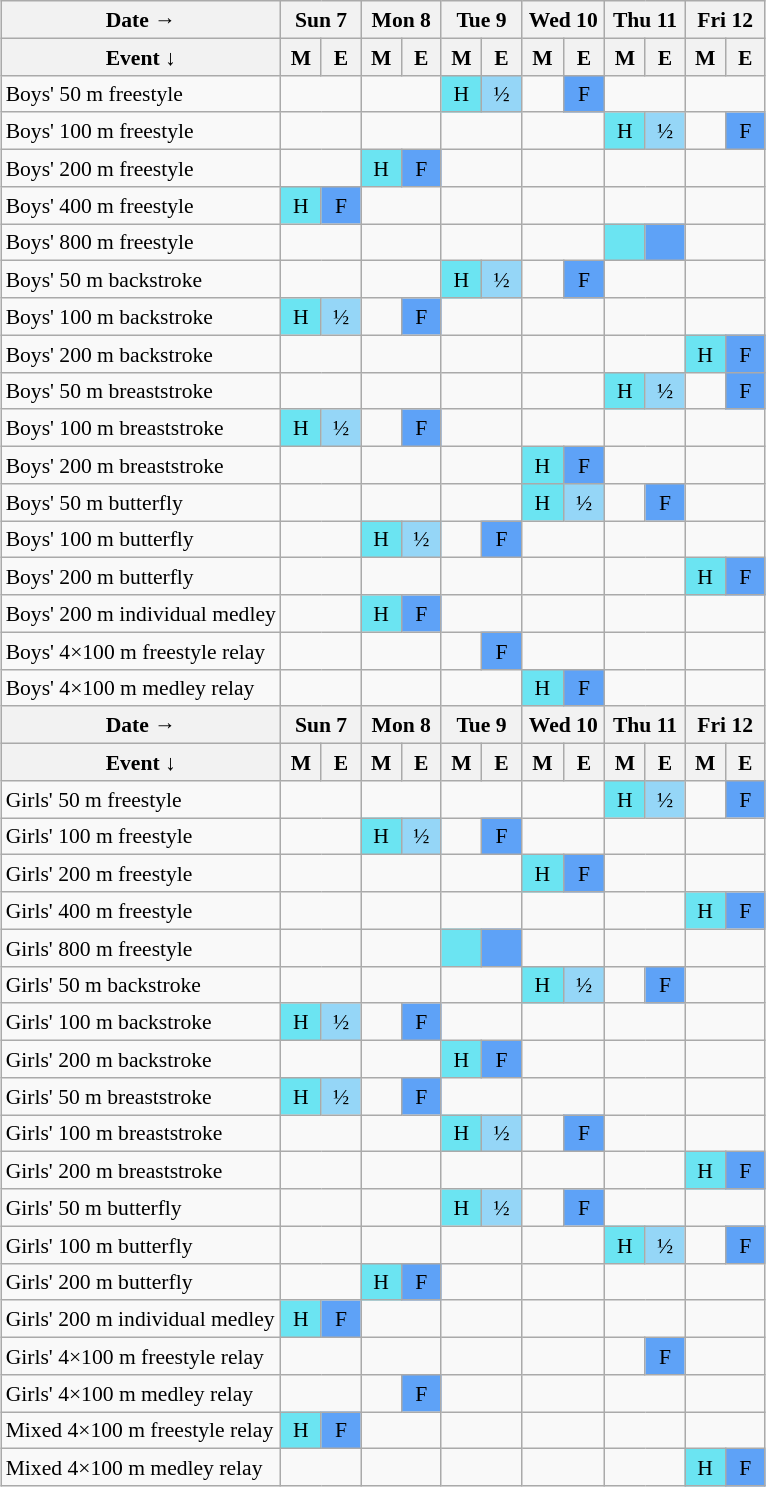<table class="wikitable" style="margin:0.5em auto; font-size:90%; line-height:1.25em;">
<tr align="center">
<th>Date →</th>
<th width="40px" colspan="2">Sun 7</th>
<th width="40px" colspan="2">Mon 8</th>
<th width="40px" colspan="2">Tue 9</th>
<th width="42px" colspan="2">Wed 10</th>
<th width="40px" colspan="2">Thu 11</th>
<th width="40px" colspan="2">Fri 12</th>
</tr>
<tr>
<th>Event ↓</th>
<th width="20px">M</th>
<th width="20px">E</th>
<th width="20px">M</th>
<th width="20px">E</th>
<th width="20px">M</th>
<th width="20px">E</th>
<th width="21px">M</th>
<th width="21px">E</th>
<th width="20px">M</th>
<th width="20px">E</th>
<th width="20px">M</th>
<th width="20px">E</th>
</tr>
<tr align="center">
<td align="left">Boys' 50 m freestyle</td>
<td colspan=2></td>
<td colspan=2></td>
<td bgcolor="#6be4f2">H</td>
<td bgcolor="#95d6f7">½</td>
<td></td>
<td bgcolor="#5ea2f7">F</td>
<td colspan=2></td>
<td colspan=2></td>
</tr>
<tr align="center">
<td align="left">Boys' 100 m freestyle</td>
<td colspan=2></td>
<td colspan=2></td>
<td colspan=2></td>
<td colspan=2></td>
<td bgcolor="#6be4f2">H</td>
<td bgcolor="#95d6f7">½</td>
<td></td>
<td bgcolor="#5ea2f7">F</td>
</tr>
<tr align="center">
<td align="left">Boys' 200 m freestyle</td>
<td colspan=2></td>
<td bgcolor="#6be4f2">H</td>
<td bgcolor="#5ea2f7">F</td>
<td colspan=2></td>
<td colspan=2></td>
<td colspan=2></td>
<td colspan=2></td>
</tr>
<tr align="center">
<td align="left">Boys' 400 m freestyle</td>
<td bgcolor="#6be4f2">H</td>
<td bgcolor="#5ea2f7">F</td>
<td colspan=2></td>
<td colspan=2></td>
<td colspan=2></td>
<td colspan=2></td>
<td colspan=2></td>
</tr>
<tr align="center">
<td align="left">Boys' 800 m freestyle</td>
<td colspan=2></td>
<td colspan=2></td>
<td colspan=2></td>
<td colspan=2></td>
<td bgcolor="#6be4f2"></td>
<td bgcolor="#5ea2f7"></td>
<td colspan=2></td>
</tr>
<tr align="center">
<td align="left">Boys' 50 m backstroke</td>
<td colspan=2></td>
<td colspan=2></td>
<td bgcolor="#6be4f2">H</td>
<td bgcolor="#95d6f7">½</td>
<td></td>
<td bgcolor="#5ea2f7">F</td>
<td colspan=2></td>
<td colspan=2></td>
</tr>
<tr align="center">
<td align="left">Boys' 100 m backstroke</td>
<td bgcolor="#6be4f2">H</td>
<td bgcolor="#95d6f7">½</td>
<td></td>
<td bgcolor="#5ea2f7">F</td>
<td colspan=2></td>
<td colspan=2></td>
<td colspan=2></td>
<td colspan=2></td>
</tr>
<tr align="center">
<td align="left">Boys' 200 m backstroke</td>
<td colspan=2></td>
<td colspan=2></td>
<td colspan=2></td>
<td colspan=2></td>
<td colspan=2></td>
<td bgcolor="#6be4f2">H</td>
<td bgcolor="#5ea2f7">F</td>
</tr>
<tr align="center">
<td align="left">Boys' 50 m breaststroke</td>
<td colspan=2></td>
<td colspan=2></td>
<td colspan=2></td>
<td colspan=2></td>
<td bgcolor="#6be4f2">H</td>
<td bgcolor="#95d6f7">½</td>
<td></td>
<td bgcolor="#5ea2f7">F</td>
</tr>
<tr align="center">
<td align="left">Boys' 100 m breaststroke</td>
<td bgcolor="#6be4f2">H</td>
<td bgcolor="#95d6f7">½</td>
<td></td>
<td bgcolor="#5ea2f7">F</td>
<td colspan=2></td>
<td colspan=2></td>
<td colspan=2></td>
<td colspan=2></td>
</tr>
<tr align="center">
<td align="left">Boys' 200 m breaststroke</td>
<td colspan=2></td>
<td colspan=2></td>
<td colspan=2></td>
<td bgcolor="#6be4f2">H</td>
<td bgcolor="#5ea2f7">F</td>
<td colspan=2></td>
<td colspan=2></td>
</tr>
<tr align="center">
<td align="left">Boys' 50 m butterfly</td>
<td colspan=2></td>
<td colspan=2></td>
<td colspan=2></td>
<td bgcolor="#6be4f2">H</td>
<td bgcolor="#95d6f7">½</td>
<td></td>
<td bgcolor="#5ea2f7">F</td>
<td colspan=2></td>
</tr>
<tr align="center">
<td align="left">Boys' 100 m butterfly</td>
<td colspan=2></td>
<td bgcolor="#6be4f2">H</td>
<td bgcolor="#95d6f7">½</td>
<td></td>
<td bgcolor="#5ea2f7">F</td>
<td colspan=2></td>
<td colspan=2></td>
<td colspan=2></td>
</tr>
<tr align="center">
<td align="left">Boys' 200 m butterfly</td>
<td colspan=2></td>
<td colspan=2></td>
<td colspan=2></td>
<td colspan=2></td>
<td colspan=2></td>
<td bgcolor="#6be4f2">H</td>
<td bgcolor="#5ea2f7">F</td>
</tr>
<tr align="center">
<td align="left">Boys' 200 m individual medley</td>
<td colspan=2></td>
<td bgcolor="#6be4f2">H</td>
<td bgcolor="#5ea2f7">F</td>
<td colspan=2></td>
<td colspan=2></td>
<td colspan=2></td>
<td colspan=2></td>
</tr>
<tr align="center">
<td align="left">Boys' 4×100 m freestyle relay</td>
<td colspan=2></td>
<td colspan=2></td>
<td></td>
<td bgcolor="#5ea2f7">F</td>
<td colspan=2></td>
<td colspan=2></td>
<td colspan=2></td>
</tr>
<tr align="center">
<td align="left">Boys' 4×100 m medley relay</td>
<td colspan=2></td>
<td colspan=2></td>
<td colspan=2></td>
<td bgcolor="#6be4f2">H</td>
<td bgcolor="#5ea2f7">F</td>
<td colspan=2></td>
<td colspan=2></td>
</tr>
<tr align="center">
<th>Date →</th>
<th width="40px" colspan="2">Sun 7</th>
<th width="40px" colspan="2">Mon 8</th>
<th width="40px" colspan="2">Tue 9</th>
<th width="42px" colspan="2">Wed 10</th>
<th width="40px" colspan="2">Thu 11</th>
<th width="40px" colspan="2">Fri 12</th>
</tr>
<tr>
<th>Event ↓</th>
<th width="20px">M</th>
<th width="20px">E</th>
<th width="20px">M</th>
<th width="20px">E</th>
<th width="20px">M</th>
<th width="20px">E</th>
<th width="21px">M</th>
<th width="21px">E</th>
<th width="20px">M</th>
<th width="20px">E</th>
<th width="20px">M</th>
<th width="20px">E</th>
</tr>
<tr align="center">
<td align="left">Girls' 50 m freestyle</td>
<td colspan=2></td>
<td colspan=2></td>
<td colspan=2></td>
<td colspan=2></td>
<td bgcolor="#6be4f2">H</td>
<td bgcolor="#95d6f7">½</td>
<td></td>
<td bgcolor="#5ea2f7">F</td>
</tr>
<tr align="center">
<td align="left">Girls' 100 m freestyle</td>
<td colspan=2></td>
<td bgcolor="#6be4f2">H</td>
<td bgcolor="#95d6f7">½</td>
<td></td>
<td bgcolor="#5ea2f7">F</td>
<td colspan=2></td>
<td colspan=2></td>
<td colspan=2></td>
</tr>
<tr align="center">
<td align="left">Girls' 200 m freestyle</td>
<td colspan=2></td>
<td colspan=2></td>
<td colspan=2></td>
<td bgcolor="#6be4f2">H</td>
<td bgcolor="#5ea2f7">F</td>
<td colspan=2></td>
<td colspan=2></td>
</tr>
<tr align="center">
<td align="left">Girls' 400 m freestyle</td>
<td colspan=2></td>
<td colspan=2></td>
<td colspan=2></td>
<td colspan=2></td>
<td colspan=2></td>
<td bgcolor="#6be4f2">H</td>
<td bgcolor="#5ea2f7">F</td>
</tr>
<tr align="center">
<td align="left">Girls' 800 m freestyle</td>
<td colspan=2></td>
<td colspan=2></td>
<td bgcolor="#6be4f2"></td>
<td bgcolor="#5ea2f7"></td>
<td colspan=2></td>
<td colspan=2></td>
<td colspan=2></td>
</tr>
<tr align="center">
<td align="left">Girls' 50 m backstroke</td>
<td colspan=2></td>
<td colspan=2></td>
<td colspan=2></td>
<td bgcolor="#6be4f2">H</td>
<td bgcolor="#95d6f7">½</td>
<td></td>
<td bgcolor="#5ea2f7">F</td>
<td colspan=2></td>
</tr>
<tr align="center">
<td align="left">Girls' 100 m backstroke</td>
<td bgcolor="#6be4f2">H</td>
<td bgcolor="#95d6f7">½</td>
<td></td>
<td bgcolor="#5ea2f7">F</td>
<td colspan=2></td>
<td colspan=2></td>
<td colspan=2></td>
<td colspan=2></td>
</tr>
<tr align="center">
<td align="left">Girls' 200 m backstroke</td>
<td colspan=2></td>
<td colspan=2></td>
<td bgcolor="#6be4f2">H</td>
<td bgcolor="#5ea2f7">F</td>
<td colspan=2></td>
<td colspan=2></td>
<td colspan=2></td>
</tr>
<tr align="center">
<td align="left">Girls' 50 m breaststroke</td>
<td bgcolor="#6be4f2">H</td>
<td bgcolor="#95d6f7">½</td>
<td></td>
<td bgcolor="#5ea2f7">F</td>
<td colspan=2></td>
<td colspan=2></td>
<td colspan=2></td>
<td colspan=2></td>
</tr>
<tr align="center">
<td align="left">Girls' 100 m breaststroke</td>
<td colspan=2></td>
<td colspan=2></td>
<td bgcolor="#6be4f2">H</td>
<td bgcolor="#95d6f7">½</td>
<td></td>
<td bgcolor="#5ea2f7">F</td>
<td colspan=2></td>
<td colspan=2></td>
</tr>
<tr align="center">
<td align="left">Girls' 200 m breaststroke</td>
<td colspan=2></td>
<td colspan=2></td>
<td colspan=2></td>
<td colspan=2></td>
<td colspan=2></td>
<td bgcolor="#6be4f2">H</td>
<td bgcolor="#5ea2f7">F</td>
</tr>
<tr align="center">
<td align="left">Girls' 50 m butterfly</td>
<td colspan=2></td>
<td colspan=2></td>
<td bgcolor="#6be4f2">H</td>
<td bgcolor="#95d6f7">½</td>
<td></td>
<td bgcolor="#5ea2f7">F</td>
<td colspan=2></td>
<td colspan=2></td>
</tr>
<tr align="center">
<td align="left">Girls' 100 m butterfly</td>
<td colspan=2></td>
<td colspan=2></td>
<td colspan=2></td>
<td colspan=2></td>
<td bgcolor="#6be4f2">H</td>
<td bgcolor="#95d6f7">½</td>
<td></td>
<td bgcolor="#5ea2f7">F</td>
</tr>
<tr align="center">
<td align="left">Girls' 200 m butterfly</td>
<td colspan=2></td>
<td bgcolor="#6be4f2">H</td>
<td bgcolor="#5ea2f7">F</td>
<td colspan=2></td>
<td colspan=2></td>
<td colspan=2></td>
<td colspan=2></td>
</tr>
<tr align="center">
<td align="left">Girls' 200 m individual medley</td>
<td bgcolor="#6be4f2">H</td>
<td bgcolor="#5ea2f7">F</td>
<td colspan=2></td>
<td colspan=2></td>
<td colspan=2></td>
<td colspan=2></td>
<td colspan=2></td>
</tr>
<tr align="center">
<td align="left">Girls' 4×100 m freestyle relay</td>
<td colspan=2></td>
<td colspan=2></td>
<td colspan=2></td>
<td colspan=2></td>
<td></td>
<td bgcolor="#5ea2f7">F</td>
<td colspan=2></td>
</tr>
<tr align="center">
<td align="left">Girls' 4×100 m medley relay</td>
<td colspan=2></td>
<td></td>
<td bgcolor="#5ea2f7">F</td>
<td colspan=2></td>
<td colspan=2></td>
<td colspan=2></td>
<td colspan=2></td>
</tr>
<tr align="center">
<td align="left">Mixed 4×100 m freestyle relay</td>
<td bgcolor="#6be4f2">H</td>
<td bgcolor="#5ea2f7">F</td>
<td colspan=2></td>
<td colspan=2></td>
<td colspan=2></td>
<td colspan=2></td>
<td colspan=2></td>
</tr>
<tr align="center">
<td align="left">Mixed 4×100 m medley relay</td>
<td colspan=2></td>
<td colspan=2></td>
<td colspan=2></td>
<td colspan=2></td>
<td colspan=2></td>
<td bgcolor="#6be4f2">H</td>
<td bgcolor="#5ea2f7">F</td>
</tr>
</table>
